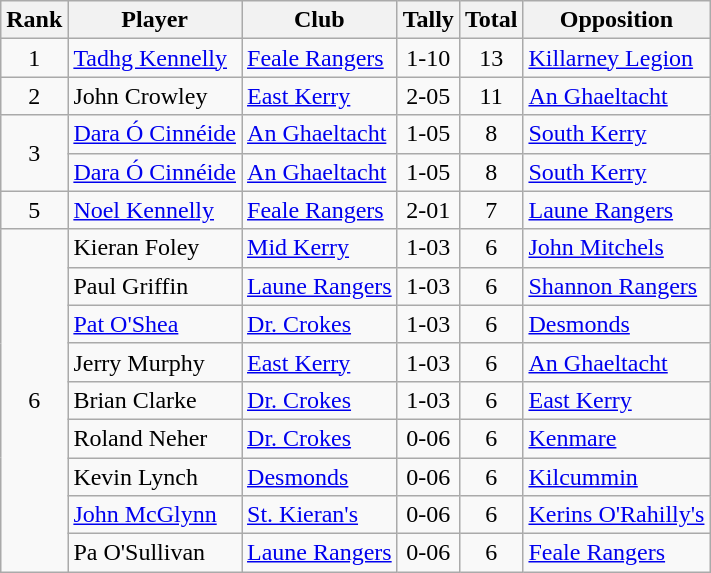<table class="wikitable">
<tr>
<th>Rank</th>
<th>Player</th>
<th>Club</th>
<th>Tally</th>
<th>Total</th>
<th>Opposition</th>
</tr>
<tr>
<td rowspan="1" style="text-align:center;">1</td>
<td><a href='#'>Tadhg Kennelly</a></td>
<td><a href='#'>Feale Rangers</a></td>
<td align=center>1-10</td>
<td align=center>13</td>
<td><a href='#'>Killarney Legion</a></td>
</tr>
<tr>
<td rowspan="1" style="text-align:center;">2</td>
<td>John Crowley</td>
<td><a href='#'>East Kerry</a></td>
<td align=center>2-05</td>
<td align=center>11</td>
<td><a href='#'>An Ghaeltacht</a></td>
</tr>
<tr>
<td rowspan="2" style="text-align:center;">3</td>
<td><a href='#'>Dara Ó Cinnéide</a></td>
<td><a href='#'>An Ghaeltacht</a></td>
<td align=center>1-05</td>
<td align=center>8</td>
<td><a href='#'>South Kerry</a></td>
</tr>
<tr>
<td><a href='#'>Dara Ó Cinnéide</a></td>
<td><a href='#'>An Ghaeltacht</a></td>
<td align=center>1-05</td>
<td align=center>8</td>
<td><a href='#'>South Kerry</a></td>
</tr>
<tr>
<td rowspan="1" style="text-align:center;">5</td>
<td><a href='#'>Noel Kennelly</a></td>
<td><a href='#'>Feale Rangers</a></td>
<td align=center>2-01</td>
<td align=center>7</td>
<td><a href='#'>Laune Rangers</a></td>
</tr>
<tr>
<td rowspan="9" style="text-align:center;">6</td>
<td>Kieran Foley</td>
<td><a href='#'>Mid Kerry</a></td>
<td align=center>1-03</td>
<td align=center>6</td>
<td><a href='#'>John Mitchels</a></td>
</tr>
<tr>
<td>Paul Griffin</td>
<td><a href='#'>Laune Rangers</a></td>
<td align=center>1-03</td>
<td align=center>6</td>
<td><a href='#'>Shannon Rangers</a></td>
</tr>
<tr>
<td><a href='#'>Pat O'Shea</a></td>
<td><a href='#'>Dr. Crokes</a></td>
<td align=center>1-03</td>
<td align=center>6</td>
<td><a href='#'>Desmonds</a></td>
</tr>
<tr>
<td>Jerry Murphy</td>
<td><a href='#'>East Kerry</a></td>
<td align=center>1-03</td>
<td align=center>6</td>
<td><a href='#'>An Ghaeltacht</a></td>
</tr>
<tr>
<td>Brian Clarke</td>
<td><a href='#'>Dr. Crokes</a></td>
<td align=center>1-03</td>
<td align=center>6</td>
<td><a href='#'>East Kerry</a></td>
</tr>
<tr>
<td>Roland Neher</td>
<td><a href='#'>Dr. Crokes</a></td>
<td align=center>0-06</td>
<td align=center>6</td>
<td><a href='#'>Kenmare</a></td>
</tr>
<tr>
<td>Kevin Lynch</td>
<td><a href='#'>Desmonds</a></td>
<td align=center>0-06</td>
<td align=center>6</td>
<td><a href='#'>Kilcummin</a></td>
</tr>
<tr>
<td><a href='#'>John McGlynn</a></td>
<td><a href='#'>St. Kieran's</a></td>
<td align=center>0-06</td>
<td align=center>6</td>
<td><a href='#'>Kerins O'Rahilly's</a></td>
</tr>
<tr>
<td>Pa O'Sullivan</td>
<td><a href='#'>Laune Rangers</a></td>
<td align=center>0-06</td>
<td align=center>6</td>
<td><a href='#'>Feale Rangers</a></td>
</tr>
</table>
